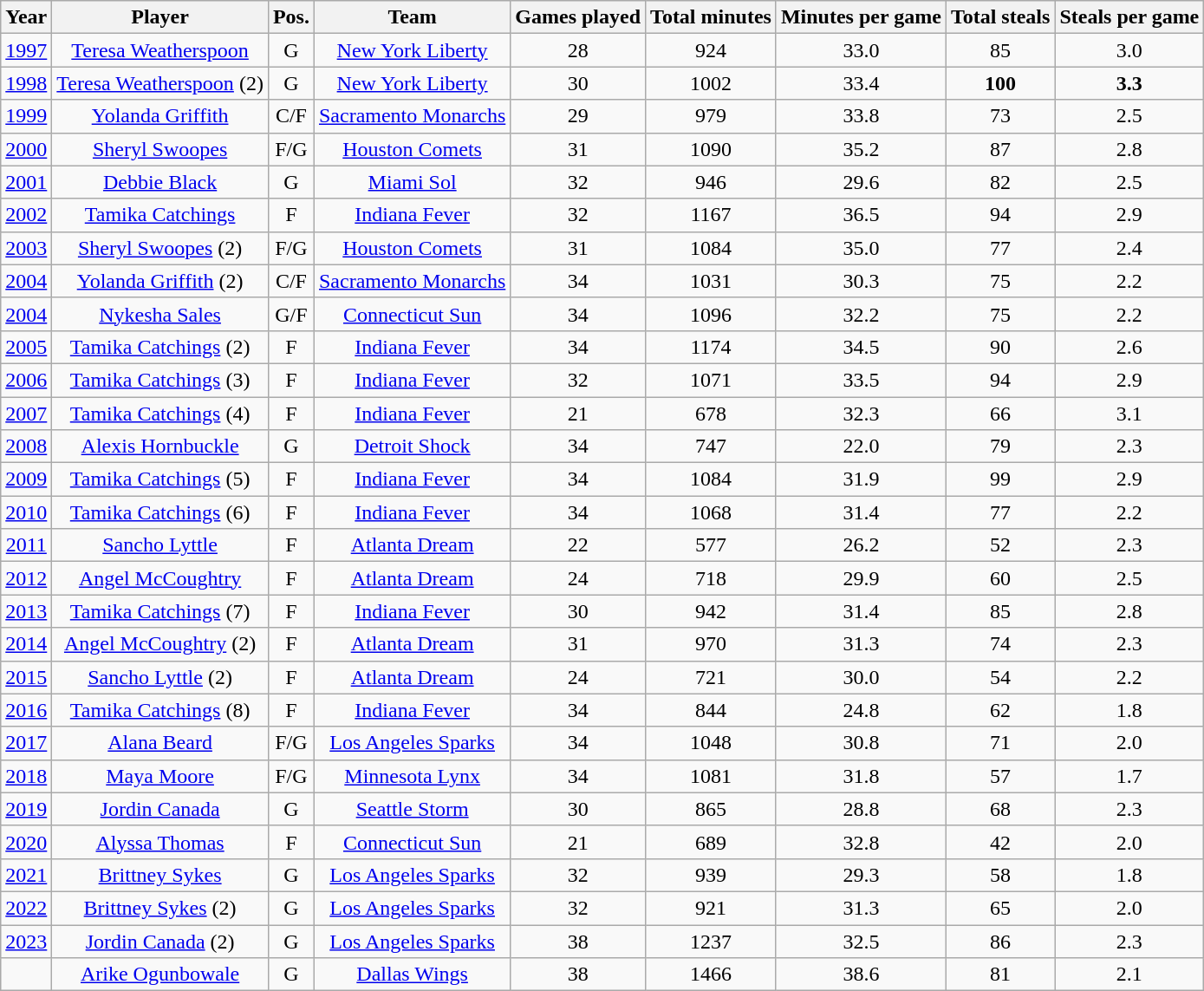<table class="wikitable sortable" style="text-align:center">
<tr>
<th>Year</th>
<th>Player</th>
<th>Pos.</th>
<th>Team</th>
<th>Games played</th>
<th>Total minutes</th>
<th>Minutes per game</th>
<th>Total steals</th>
<th>Steals per game</th>
</tr>
<tr>
<td><a href='#'>1997</a></td>
<td><a href='#'>Teresa Weatherspoon</a></td>
<td>G</td>
<td><a href='#'>New York Liberty</a></td>
<td>28</td>
<td>924</td>
<td>33.0</td>
<td>85</td>
<td>3.0</td>
</tr>
<tr>
<td><a href='#'>1998</a></td>
<td><a href='#'>Teresa Weatherspoon</a> (2)</td>
<td>G</td>
<td><a href='#'>New York Liberty</a></td>
<td>30</td>
<td>1002</td>
<td>33.4</td>
<td><strong>100</strong></td>
<td><strong>3.3</strong></td>
</tr>
<tr>
<td><a href='#'>1999</a></td>
<td><a href='#'>Yolanda Griffith</a></td>
<td>C/F</td>
<td><a href='#'>Sacramento Monarchs</a></td>
<td>29</td>
<td>979</td>
<td>33.8</td>
<td>73</td>
<td>2.5</td>
</tr>
<tr>
<td><a href='#'>2000</a></td>
<td><a href='#'>Sheryl Swoopes</a></td>
<td>F/G</td>
<td><a href='#'>Houston Comets</a></td>
<td>31</td>
<td>1090</td>
<td>35.2</td>
<td>87</td>
<td>2.8</td>
</tr>
<tr>
<td><a href='#'>2001</a></td>
<td><a href='#'>Debbie Black</a></td>
<td>G</td>
<td><a href='#'>Miami Sol</a></td>
<td>32</td>
<td>946</td>
<td>29.6</td>
<td>82</td>
<td>2.5</td>
</tr>
<tr>
<td><a href='#'>2002</a></td>
<td><a href='#'>Tamika Catchings</a></td>
<td>F</td>
<td><a href='#'>Indiana Fever</a></td>
<td>32</td>
<td>1167</td>
<td>36.5</td>
<td>94</td>
<td>2.9</td>
</tr>
<tr>
<td><a href='#'>2003</a></td>
<td><a href='#'>Sheryl Swoopes</a> (2)</td>
<td>F/G</td>
<td><a href='#'>Houston Comets</a></td>
<td>31</td>
<td>1084</td>
<td>35.0</td>
<td>77</td>
<td>2.4</td>
</tr>
<tr>
<td><a href='#'>2004</a></td>
<td><a href='#'>Yolanda Griffith</a> (2)</td>
<td>C/F</td>
<td><a href='#'>Sacramento Monarchs</a></td>
<td>34</td>
<td>1031</td>
<td>30.3</td>
<td>75</td>
<td>2.2</td>
</tr>
<tr>
<td><a href='#'>2004</a></td>
<td><a href='#'>Nykesha Sales</a></td>
<td>G/F</td>
<td><a href='#'>Connecticut Sun</a></td>
<td>34</td>
<td>1096</td>
<td>32.2</td>
<td>75</td>
<td>2.2</td>
</tr>
<tr>
<td><a href='#'>2005</a></td>
<td><a href='#'>Tamika Catchings</a> (2)</td>
<td>F</td>
<td><a href='#'>Indiana Fever</a></td>
<td>34</td>
<td>1174</td>
<td>34.5</td>
<td>90</td>
<td>2.6</td>
</tr>
<tr>
<td><a href='#'>2006</a></td>
<td><a href='#'>Tamika Catchings</a> (3)</td>
<td>F</td>
<td><a href='#'>Indiana Fever</a></td>
<td>32</td>
<td>1071</td>
<td>33.5</td>
<td>94</td>
<td>2.9</td>
</tr>
<tr>
<td><a href='#'>2007</a></td>
<td><a href='#'>Tamika Catchings</a> (4)</td>
<td>F</td>
<td><a href='#'>Indiana Fever</a></td>
<td>21</td>
<td>678</td>
<td>32.3</td>
<td>66</td>
<td>3.1</td>
</tr>
<tr>
<td><a href='#'>2008</a></td>
<td><a href='#'>Alexis Hornbuckle</a></td>
<td>G</td>
<td><a href='#'>Detroit Shock</a></td>
<td>34</td>
<td>747</td>
<td>22.0</td>
<td>79</td>
<td>2.3</td>
</tr>
<tr>
<td><a href='#'>2009</a></td>
<td><a href='#'>Tamika Catchings</a> (5)</td>
<td>F</td>
<td><a href='#'>Indiana Fever</a></td>
<td>34</td>
<td>1084</td>
<td>31.9</td>
<td>99</td>
<td>2.9</td>
</tr>
<tr>
<td><a href='#'>2010</a></td>
<td><a href='#'>Tamika Catchings</a> (6)</td>
<td>F</td>
<td><a href='#'>Indiana Fever</a></td>
<td>34</td>
<td>1068</td>
<td>31.4</td>
<td>77</td>
<td>2.2</td>
</tr>
<tr>
<td><a href='#'>2011</a></td>
<td><a href='#'>Sancho Lyttle</a></td>
<td>F</td>
<td><a href='#'>Atlanta Dream</a></td>
<td>22</td>
<td>577</td>
<td>26.2</td>
<td>52</td>
<td>2.3</td>
</tr>
<tr>
<td><a href='#'>2012</a></td>
<td><a href='#'>Angel McCoughtry</a></td>
<td>F</td>
<td><a href='#'>Atlanta Dream</a></td>
<td>24</td>
<td>718</td>
<td>29.9</td>
<td>60</td>
<td>2.5</td>
</tr>
<tr>
<td><a href='#'>2013</a></td>
<td><a href='#'>Tamika Catchings</a> (7)</td>
<td>F</td>
<td><a href='#'>Indiana Fever</a></td>
<td>30</td>
<td>942</td>
<td>31.4</td>
<td>85</td>
<td>2.8</td>
</tr>
<tr>
<td><a href='#'>2014</a></td>
<td><a href='#'>Angel McCoughtry</a> (2)</td>
<td>F</td>
<td><a href='#'>Atlanta Dream</a></td>
<td>31</td>
<td>970</td>
<td>31.3</td>
<td>74</td>
<td>2.3</td>
</tr>
<tr>
<td><a href='#'>2015</a></td>
<td><a href='#'>Sancho Lyttle</a> (2)</td>
<td>F</td>
<td><a href='#'>Atlanta Dream</a></td>
<td>24</td>
<td>721</td>
<td>30.0</td>
<td>54</td>
<td>2.2</td>
</tr>
<tr>
<td><a href='#'>2016</a></td>
<td><a href='#'>Tamika Catchings</a> (8)</td>
<td>F</td>
<td><a href='#'>Indiana Fever</a></td>
<td>34</td>
<td>844</td>
<td>24.8</td>
<td>62</td>
<td>1.8</td>
</tr>
<tr>
<td><a href='#'>2017</a></td>
<td><a href='#'>Alana Beard</a></td>
<td>F/G</td>
<td><a href='#'>Los Angeles Sparks</a></td>
<td>34</td>
<td>1048</td>
<td>30.8</td>
<td>71</td>
<td>2.0</td>
</tr>
<tr>
<td><a href='#'>2018</a></td>
<td><a href='#'>Maya Moore</a></td>
<td>F/G</td>
<td><a href='#'>Minnesota Lynx</a></td>
<td>34</td>
<td>1081</td>
<td>31.8</td>
<td>57</td>
<td>1.7</td>
</tr>
<tr>
<td><a href='#'>2019</a></td>
<td><a href='#'>Jordin Canada</a></td>
<td>G</td>
<td><a href='#'>Seattle Storm</a></td>
<td>30</td>
<td>865</td>
<td>28.8</td>
<td>68</td>
<td>2.3</td>
</tr>
<tr>
<td><a href='#'>2020</a></td>
<td><a href='#'>Alyssa Thomas</a></td>
<td>F</td>
<td><a href='#'>Connecticut Sun</a></td>
<td>21</td>
<td>689</td>
<td>32.8</td>
<td>42</td>
<td>2.0</td>
</tr>
<tr>
<td><a href='#'>2021</a></td>
<td><a href='#'>Brittney Sykes</a></td>
<td>G</td>
<td><a href='#'>Los Angeles Sparks</a></td>
<td>32</td>
<td>939</td>
<td>29.3</td>
<td>58</td>
<td>1.8</td>
</tr>
<tr>
<td><a href='#'>2022</a></td>
<td><a href='#'>Brittney Sykes</a> (2)</td>
<td>G</td>
<td><a href='#'>Los Angeles Sparks</a></td>
<td>32</td>
<td>921</td>
<td>31.3</td>
<td>65</td>
<td>2.0</td>
</tr>
<tr>
<td><a href='#'>2023</a></td>
<td><a href='#'>Jordin Canada</a> (2)</td>
<td>G</td>
<td><a href='#'>Los Angeles Sparks</a></td>
<td>38</td>
<td>1237</td>
<td>32.5</td>
<td>86</td>
<td>2.3</td>
</tr>
<tr>
<td></td>
<td><a href='#'>Arike Ogunbowale</a></td>
<td>G</td>
<td><a href='#'>Dallas Wings</a></td>
<td>38</td>
<td>1466</td>
<td>38.6</td>
<td>81</td>
<td>2.1</td>
</tr>
</table>
